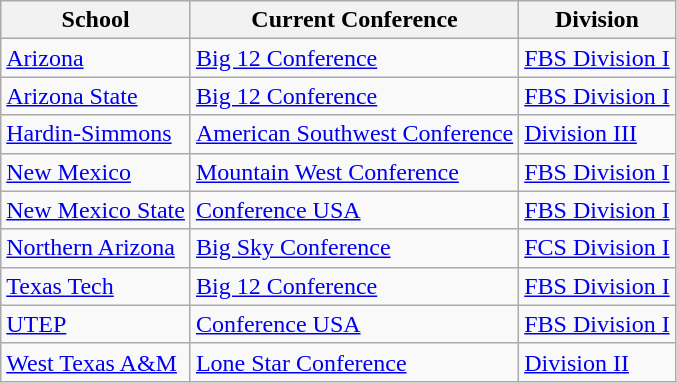<table class="wikitable">
<tr>
<th>School</th>
<th>Current Conference</th>
<th>Division</th>
</tr>
<tr>
<td><a href='#'>Arizona</a></td>
<td><a href='#'>Big 12 Conference</a></td>
<td><a href='#'>FBS Division I</a></td>
</tr>
<tr>
<td><a href='#'>Arizona State</a></td>
<td><a href='#'>Big 12 Conference</a></td>
<td><a href='#'>FBS Division I</a></td>
</tr>
<tr>
<td><a href='#'>Hardin-Simmons</a></td>
<td><a href='#'>American Southwest Conference</a></td>
<td><a href='#'>Division III</a></td>
</tr>
<tr>
<td><a href='#'>New Mexico</a></td>
<td><a href='#'>Mountain West Conference</a></td>
<td><a href='#'>FBS Division I</a></td>
</tr>
<tr>
<td><a href='#'>New Mexico State</a></td>
<td><a href='#'>Conference USA</a></td>
<td><a href='#'>FBS Division I</a></td>
</tr>
<tr>
<td><a href='#'>Northern Arizona</a></td>
<td><a href='#'>Big Sky Conference</a></td>
<td><a href='#'>FCS Division I</a></td>
</tr>
<tr>
<td><a href='#'>Texas Tech</a></td>
<td><a href='#'>Big 12 Conference</a></td>
<td><a href='#'>FBS Division I</a></td>
</tr>
<tr>
<td><a href='#'>UTEP</a></td>
<td><a href='#'>Conference USA</a></td>
<td><a href='#'>FBS Division I</a></td>
</tr>
<tr>
<td><a href='#'>West Texas A&M</a></td>
<td><a href='#'>Lone Star Conference</a></td>
<td><a href='#'>Division II</a></td>
</tr>
</table>
